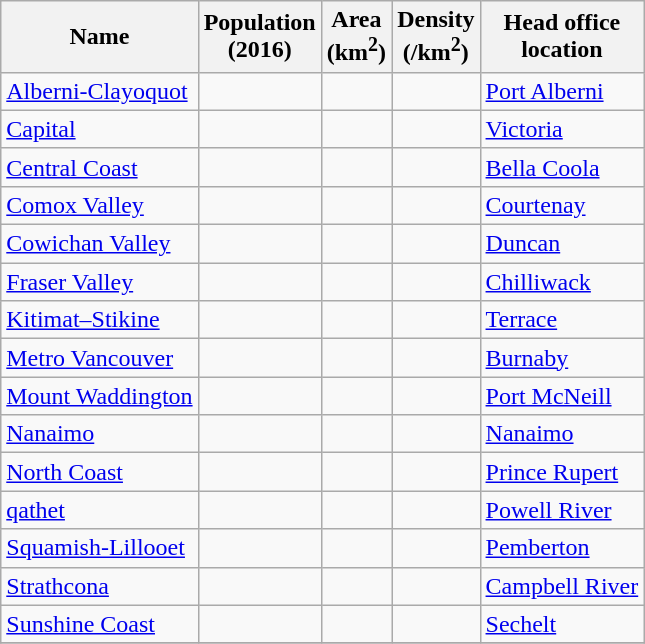<table class="wikitable sortable">
<tr>
<th>Name</th>
<th>Population<br>(2016)</th>
<th>Area<br>(km<sup>2</sup>)</th>
<th>Density<br>(/km<sup>2</sup>)<br></th>
<th>Head office<br>location</th>
</tr>
<tr>
<td><a href='#'>Alberni-Clayoquot</a></td>
<td></td>
<td></td>
<td></td>
<td><a href='#'>Port Alberni</a></td>
</tr>
<tr>
<td><a href='#'>Capital</a></td>
<td></td>
<td></td>
<td></td>
<td><a href='#'>Victoria</a></td>
</tr>
<tr>
<td><a href='#'>Central Coast</a></td>
<td></td>
<td></td>
<td></td>
<td><a href='#'>Bella Coola</a></td>
</tr>
<tr>
<td><a href='#'>Comox Valley</a></td>
<td></td>
<td></td>
<td></td>
<td><a href='#'>Courtenay</a></td>
</tr>
<tr>
<td><a href='#'>Cowichan Valley</a></td>
<td></td>
<td></td>
<td></td>
<td><a href='#'>Duncan</a></td>
</tr>
<tr>
<td><a href='#'>Fraser Valley</a></td>
<td></td>
<td></td>
<td></td>
<td><a href='#'>Chilliwack</a></td>
</tr>
<tr>
<td><a href='#'>Kitimat–Stikine</a></td>
<td></td>
<td></td>
<td></td>
<td><a href='#'>Terrace</a></td>
</tr>
<tr>
<td><a href='#'>Metro Vancouver</a></td>
<td></td>
<td></td>
<td></td>
<td><a href='#'>Burnaby</a></td>
</tr>
<tr>
<td><a href='#'>Mount Waddington</a></td>
<td></td>
<td></td>
<td></td>
<td><a href='#'>Port McNeill</a></td>
</tr>
<tr>
<td><a href='#'>Nanaimo</a></td>
<td></td>
<td></td>
<td></td>
<td><a href='#'>Nanaimo</a></td>
</tr>
<tr>
<td><a href='#'>North Coast</a></td>
<td></td>
<td></td>
<td></td>
<td><a href='#'>Prince Rupert</a></td>
</tr>
<tr>
<td><a href='#'>qathet</a></td>
<td></td>
<td></td>
<td></td>
<td><a href='#'>Powell River</a></td>
</tr>
<tr>
<td><a href='#'>Squamish-Lillooet</a></td>
<td></td>
<td></td>
<td></td>
<td><a href='#'>Pemberton</a></td>
</tr>
<tr>
<td><a href='#'>Strathcona</a></td>
<td></td>
<td></td>
<td></td>
<td><a href='#'>Campbell River</a></td>
</tr>
<tr>
<td><a href='#'>Sunshine Coast</a></td>
<td></td>
<td></td>
<td></td>
<td><a href='#'>Sechelt</a></td>
</tr>
<tr>
</tr>
</table>
